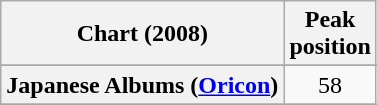<table class="wikitable sortable plainrowheaders" style="text-align:center">
<tr>
<th scope="col">Chart (2008)</th>
<th scope="col">Peak<br> position</th>
</tr>
<tr>
</tr>
<tr>
</tr>
<tr>
</tr>
<tr>
</tr>
<tr>
</tr>
<tr>
</tr>
<tr>
</tr>
<tr>
</tr>
<tr>
</tr>
<tr>
</tr>
<tr>
</tr>
<tr>
</tr>
<tr>
<th scope="row">Japanese Albums (<a href='#'>Oricon</a>)</th>
<td>58</td>
</tr>
<tr>
</tr>
<tr>
</tr>
<tr>
</tr>
<tr>
</tr>
<tr>
</tr>
<tr>
</tr>
<tr>
</tr>
<tr>
</tr>
<tr>
</tr>
<tr>
</tr>
<tr>
</tr>
</table>
